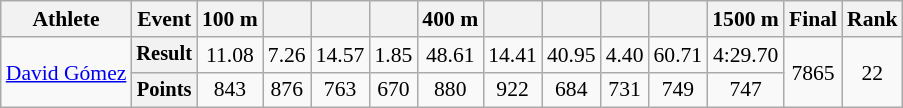<table class="wikitable" style="font-size:90%">
<tr>
<th>Athlete</th>
<th>Event</th>
<th>100 m</th>
<th></th>
<th></th>
<th></th>
<th>400 m</th>
<th></th>
<th></th>
<th></th>
<th></th>
<th>1500 m</th>
<th>Final</th>
<th>Rank</th>
</tr>
<tr align=center>
<td align=left rowspan=2><a href='#'>David Gómez</a></td>
<th style="font-size:95%">Result</th>
<td>11.08</td>
<td>7.26</td>
<td>14.57</td>
<td>1.85</td>
<td>48.61</td>
<td>14.41</td>
<td>40.95</td>
<td>4.40</td>
<td>60.71</td>
<td>4:29.70</td>
<td rowspan=2>7865</td>
<td rowspan=2>22</td>
</tr>
<tr align=center>
<th style="font-size:95%">Points</th>
<td>843</td>
<td>876</td>
<td>763</td>
<td>670</td>
<td>880</td>
<td>922</td>
<td>684</td>
<td>731</td>
<td>749</td>
<td>747</td>
</tr>
</table>
